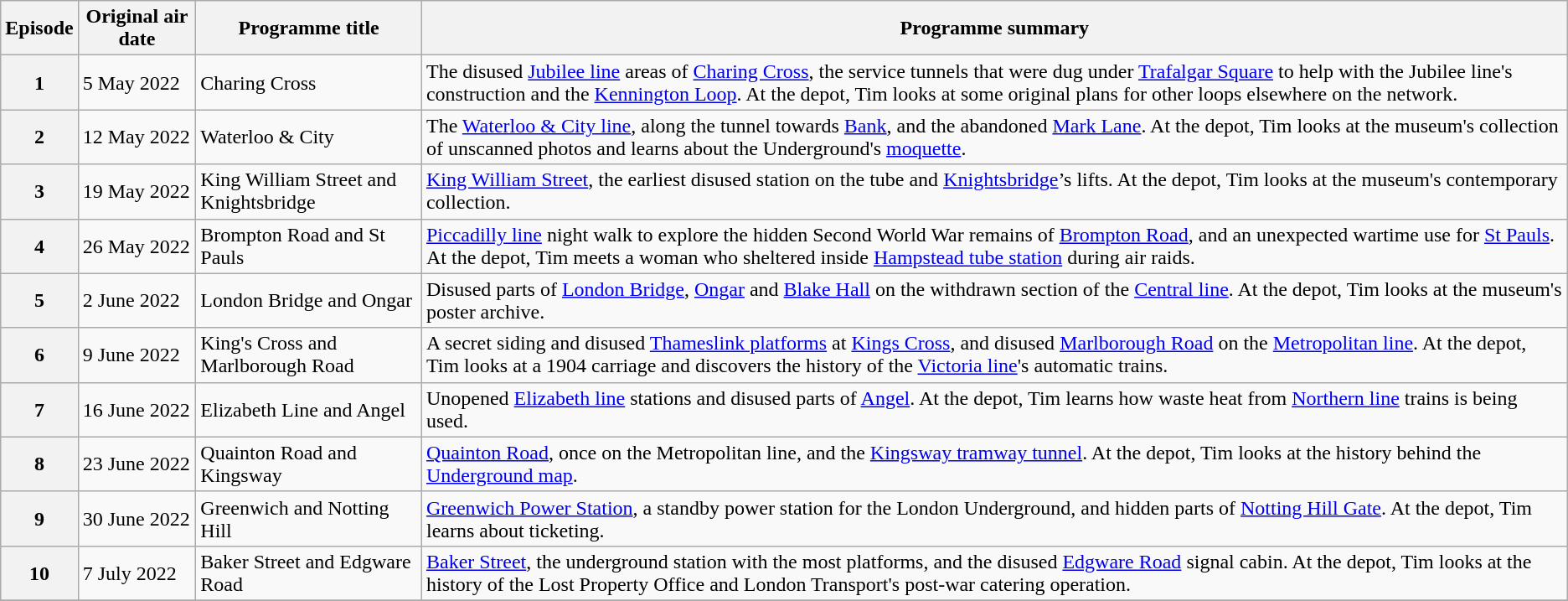<table class="wikitable">
<tr>
<th>Episode</th>
<th>Original air date</th>
<th>Programme title</th>
<th>Programme summary</th>
</tr>
<tr>
<th>1</th>
<td>5 May 2022</td>
<td>Charing Cross</td>
<td>The disused <a href='#'>Jubilee line</a> areas of <a href='#'>Charing Cross</a>, the service tunnels that were dug under <a href='#'>Trafalgar Square</a> to help with the Jubilee line's construction and the <a href='#'>Kennington Loop</a>. At the depot, Tim looks at some original plans for other loops elsewhere on the network.</td>
</tr>
<tr>
<th>2</th>
<td>12 May 2022</td>
<td>Waterloo & City</td>
<td>The <a href='#'>Waterloo & City line</a>, along the tunnel towards <a href='#'>Bank</a>, and the abandoned <a href='#'>Mark Lane</a>. At the depot, Tim looks at the museum's collection of unscanned photos and learns about the Underground's <a href='#'>moquette</a>.</td>
</tr>
<tr>
<th>3</th>
<td>19 May 2022</td>
<td>King William Street and Knightsbridge</td>
<td><a href='#'>King William Street</a>, the earliest disused station on the tube and <a href='#'>Knightsbridge</a>’s lifts. At the depot, Tim looks at the museum's contemporary collection.</td>
</tr>
<tr>
<th>4</th>
<td>26 May 2022</td>
<td>Brompton Road and St Pauls</td>
<td><a href='#'>Piccadilly line</a> night walk to explore the hidden Second World War remains of <a href='#'>Brompton Road</a>, and an unexpected wartime use for <a href='#'>St Pauls</a>. At the depot, Tim meets a woman who sheltered inside <a href='#'>Hampstead tube station</a> during air raids.</td>
</tr>
<tr>
<th>5</th>
<td>2 June 2022</td>
<td>London Bridge and Ongar</td>
<td>Disused parts of <a href='#'>London Bridge</a>, <a href='#'>Ongar</a> and <a href='#'>Blake Hall</a> on the withdrawn section of the <a href='#'>Central line</a>. At the depot, Tim looks at the museum's poster archive.</td>
</tr>
<tr>
<th>6</th>
<td>9 June 2022</td>
<td>King's Cross and Marlborough Road</td>
<td>A secret siding and disused <a href='#'>Thameslink platforms</a> at <a href='#'>Kings Cross</a>, and disused <a href='#'>Marlborough Road</a> on the <a href='#'>Metropolitan line</a>. At the depot, Tim looks at a 1904 carriage and discovers the history of the <a href='#'>Victoria line</a>'s automatic trains.</td>
</tr>
<tr>
<th>7</th>
<td>16 June 2022</td>
<td>Elizabeth Line and Angel</td>
<td>Unopened <a href='#'>Elizabeth line</a> stations and disused parts of <a href='#'>Angel</a>. At the depot, Tim learns how waste heat from <a href='#'>Northern line</a> trains is being used.</td>
</tr>
<tr>
<th>8</th>
<td>23 June 2022</td>
<td>Quainton Road and Kingsway</td>
<td><a href='#'>Quainton Road</a>, once on the Metropolitan line, and the <a href='#'>Kingsway tramway tunnel</a>. At the depot, Tim looks at the history behind the <a href='#'>Underground map</a>.</td>
</tr>
<tr>
<th>9</th>
<td>30 June 2022</td>
<td>Greenwich and Notting Hill</td>
<td><a href='#'>Greenwich Power Station</a>, a standby power station for the London Underground, and hidden parts of <a href='#'>Notting Hill Gate</a>. At the depot, Tim learns about ticketing.</td>
</tr>
<tr>
<th>10</th>
<td>7 July 2022</td>
<td>Baker Street and Edgware Road</td>
<td><a href='#'>Baker Street</a>, the underground station with the most platforms, and the disused <a href='#'>Edgware Road</a> signal cabin. At the depot, Tim looks at the history of the Lost Property Office and London Transport's post-war catering operation.</td>
</tr>
<tr>
</tr>
</table>
